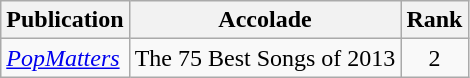<table class="wikitable">
<tr>
<th>Publication</th>
<th>Accolade</th>
<th>Rank</th>
</tr>
<tr>
<td><em><a href='#'>PopMatters</a></em></td>
<td>The 75 Best Songs of 2013</td>
<td align=center>2</td>
</tr>
</table>
